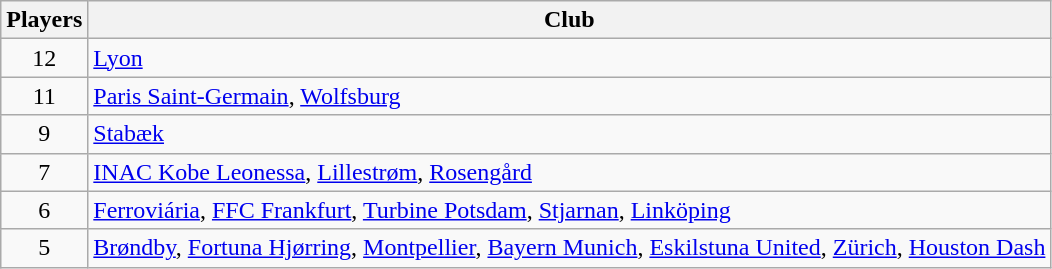<table class="wikitable">
<tr>
<th>Players</th>
<th>Club</th>
</tr>
<tr>
<td align="center">12</td>
<td> <a href='#'>Lyon</a></td>
</tr>
<tr>
<td align="center">11</td>
<td> <a href='#'>Paris Saint-Germain</a>,  <a href='#'>Wolfsburg</a></td>
</tr>
<tr>
<td align="center">9</td>
<td> <a href='#'>Stabæk</a></td>
</tr>
<tr>
<td align="center">7</td>
<td> <a href='#'>INAC Kobe Leonessa</a>,  <a href='#'>Lillestrøm</a>,  <a href='#'>Rosengård</a></td>
</tr>
<tr>
<td align="center">6</td>
<td> <a href='#'>Ferroviária</a>,  <a href='#'>FFC Frankfurt</a>,  <a href='#'>Turbine Potsdam</a>,  <a href='#'>Stjarnan</a>,  <a href='#'>Linköping</a></td>
</tr>
<tr>
<td align="center">5</td>
<td> <a href='#'>Brøndby</a>,  <a href='#'>Fortuna Hjørring</a>,  <a href='#'>Montpellier</a>,  <a href='#'>Bayern Munich</a>,  <a href='#'>Eskilstuna United</a>,  <a href='#'>Zürich</a>,  <a href='#'>Houston Dash</a></td>
</tr>
</table>
